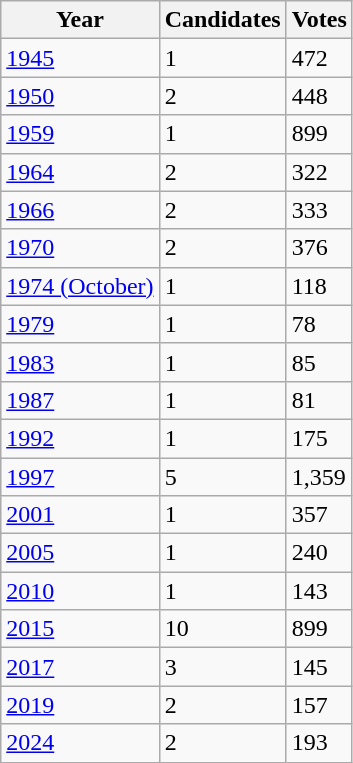<table class="wikitable sortable">
<tr>
<th>Year</th>
<th>Candidates</th>
<th>Votes</th>
</tr>
<tr>
<td><a href='#'>1945</a></td>
<td>1</td>
<td>472</td>
</tr>
<tr>
<td><a href='#'>1950</a></td>
<td>2</td>
<td>448</td>
</tr>
<tr>
<td><a href='#'>1959</a></td>
<td>1</td>
<td>899</td>
</tr>
<tr>
<td><a href='#'>1964</a></td>
<td>2</td>
<td>322</td>
</tr>
<tr>
<td><a href='#'>1966</a></td>
<td>2</td>
<td>333</td>
</tr>
<tr>
<td><a href='#'>1970</a></td>
<td>2</td>
<td>376</td>
</tr>
<tr>
<td><a href='#'>1974 (October)</a></td>
<td>1</td>
<td>118</td>
</tr>
<tr>
<td><a href='#'>1979</a></td>
<td>1</td>
<td>78</td>
</tr>
<tr>
<td><a href='#'>1983</a></td>
<td>1</td>
<td>85</td>
</tr>
<tr>
<td><a href='#'>1987</a></td>
<td>1</td>
<td>81</td>
</tr>
<tr>
<td><a href='#'>1992</a></td>
<td>1</td>
<td>175</td>
</tr>
<tr>
<td><a href='#'>1997</a></td>
<td>5</td>
<td>1,359</td>
</tr>
<tr>
<td><a href='#'>2001</a></td>
<td>1</td>
<td>357</td>
</tr>
<tr>
<td><a href='#'>2005</a></td>
<td>1</td>
<td>240</td>
</tr>
<tr>
<td><a href='#'>2010</a></td>
<td>1</td>
<td>143</td>
</tr>
<tr>
<td><a href='#'>2015</a></td>
<td>10</td>
<td>899</td>
</tr>
<tr>
<td><a href='#'>2017</a></td>
<td>3</td>
<td>145</td>
</tr>
<tr>
<td><a href='#'>2019</a></td>
<td>2</td>
<td>157</td>
</tr>
<tr>
<td><a href='#'>2024</a></td>
<td>2</td>
<td>193</td>
</tr>
</table>
